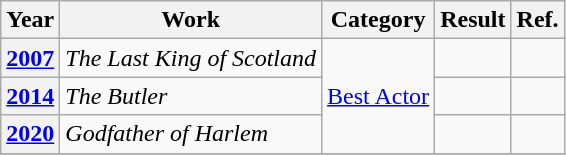<table class="wikitable">
<tr>
<th>Year</th>
<th>Work</th>
<th>Category</th>
<th>Result</th>
<th>Ref.</th>
</tr>
<tr>
<th scope="row" rowspan="1"><a href='#'>2007</a></th>
<td rowspan="1"><em>The Last King of Scotland</em></td>
<td rowspan="3"><a href='#'>Best Actor</a></td>
<td></td>
<td rowspan="1"></td>
</tr>
<tr>
<th scope="row"><a href='#'>2014</a></th>
<td><em>The Butler</em></td>
<td></td>
<td></td>
</tr>
<tr>
<th scope="row"><a href='#'>2020</a></th>
<td><em>Godfather of Harlem</em></td>
<td></td>
<td></td>
</tr>
<tr>
</tr>
</table>
